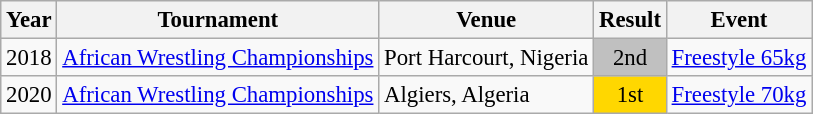<table class="wikitable" style="font-size:95%;">
<tr>
<th>Year</th>
<th>Tournament</th>
<th>Venue</th>
<th>Result</th>
<th>Event</th>
</tr>
<tr>
<td>2018</td>
<td><a href='#'>African Wrestling Championships</a></td>
<td>Port Harcourt, Nigeria</td>
<td align="center" bgcolor="silver">2nd</td>
<td><a href='#'>Freestyle 65kg</a></td>
</tr>
<tr>
<td>2020</td>
<td><a href='#'>African Wrestling Championships</a></td>
<td>Algiers, Algeria</td>
<td align="center" bgcolor="gold">1st</td>
<td><a href='#'>Freestyle 70kg</a></td>
</tr>
</table>
